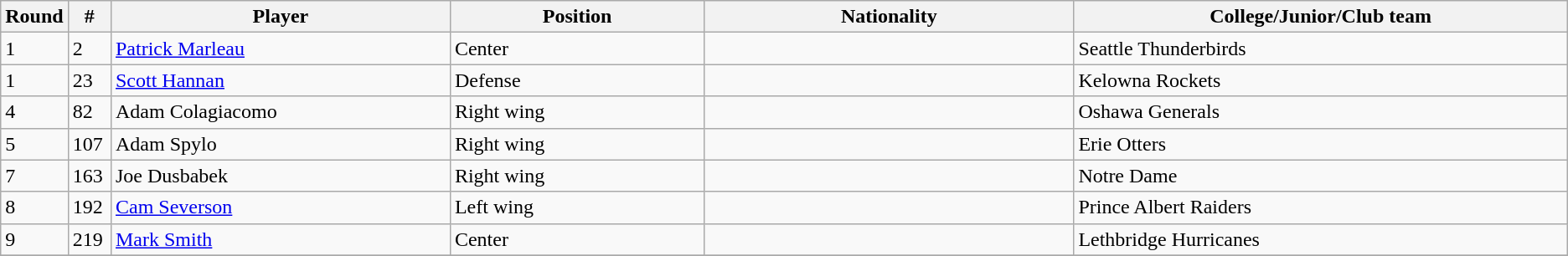<table class="wikitable">
<tr>
<th bgcolor="#DDDDFF" width="2.75%">Round</th>
<th bgcolor="#DDDDFF" width="2.75%">#</th>
<th bgcolor="#DDDDFF" width="22.0%">Player</th>
<th bgcolor="#DDDDFF" width="16.5%">Position</th>
<th bgcolor="#DDDDFF" width="24.0%">Nationality</th>
<th bgcolor="#DDDDFF" width="100.0%">College/Junior/Club team</th>
</tr>
<tr>
<td>1</td>
<td>2</td>
<td><a href='#'>Patrick Marleau</a></td>
<td>Center</td>
<td></td>
<td>Seattle Thunderbirds</td>
</tr>
<tr>
<td>1</td>
<td>23</td>
<td><a href='#'>Scott Hannan</a></td>
<td>Defense</td>
<td></td>
<td>Kelowna Rockets</td>
</tr>
<tr>
<td>4</td>
<td>82</td>
<td>Adam Colagiacomo</td>
<td>Right wing</td>
<td></td>
<td>Oshawa Generals</td>
</tr>
<tr>
<td>5</td>
<td>107</td>
<td>Adam Spylo</td>
<td>Right wing</td>
<td></td>
<td>Erie Otters</td>
</tr>
<tr>
<td>7</td>
<td>163</td>
<td>Joe Dusbabek</td>
<td>Right wing</td>
<td></td>
<td>Notre Dame</td>
</tr>
<tr>
<td>8</td>
<td>192</td>
<td><a href='#'>Cam Severson</a></td>
<td>Left wing</td>
<td></td>
<td>Prince Albert Raiders</td>
</tr>
<tr>
<td>9</td>
<td>219</td>
<td><a href='#'>Mark Smith</a></td>
<td>Center</td>
<td></td>
<td>Lethbridge Hurricanes</td>
</tr>
<tr>
</tr>
</table>
